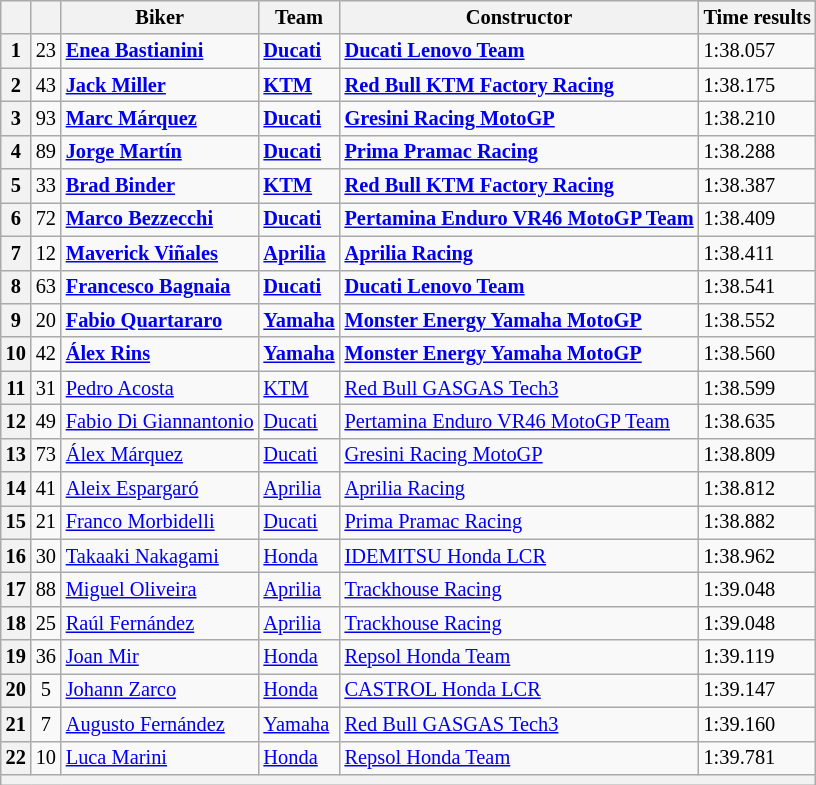<table class="wikitable sortable" style="font-size: 85%;">
<tr>
<th rowspan="2"></th>
<th rowspan="2"></th>
<th rowspan="2">Biker</th>
<th rowspan="2">Team</th>
<th rowspan="2">Constructor</th>
</tr>
<tr>
<th scope="col">Time results</th>
</tr>
<tr>
<th scope="row">1</th>
<td align="center">23</td>
<td><strong> <a href='#'>Enea Bastianini</a></strong></td>
<td><strong><a href='#'>Ducati</a></strong></td>
<td><strong><a href='#'>Ducati Lenovo Team</a></strong></td>
<td>1:38.057</td>
</tr>
<tr>
<th scope="row">2</th>
<td align="center">43</td>
<td><strong> <a href='#'>Jack Miller</a></strong></td>
<td><strong><a href='#'>KTM</a></strong></td>
<td><strong><a href='#'>Red Bull KTM Factory Racing</a></strong></td>
<td>1:38.175</td>
</tr>
<tr>
<th scope="row">3</th>
<td align="center">93</td>
<td><strong> <a href='#'>Marc Márquez</a></strong></td>
<td><strong><a href='#'>Ducati</a></strong></td>
<td><strong><a href='#'>Gresini Racing MotoGP</a></strong></td>
<td>1:38.210</td>
</tr>
<tr>
<th scope="row">4</th>
<td align="center">89</td>
<td><strong> <a href='#'>Jorge Martín</a></strong></td>
<td><strong><a href='#'>Ducati</a></strong></td>
<td><strong><a href='#'>Prima Pramac Racing</a></strong></td>
<td>1:38.288</td>
</tr>
<tr>
<th scope="row">5</th>
<td align="center">33</td>
<td><strong> <a href='#'>Brad Binder</a></strong></td>
<td><strong><a href='#'>KTM</a></strong></td>
<td><strong><a href='#'>Red Bull KTM Factory Racing</a></strong></td>
<td>1:38.387</td>
</tr>
<tr>
<th scope="row">6</th>
<td align="center">72</td>
<td><strong> <a href='#'>Marco Bezzecchi</a></strong></td>
<td><strong><a href='#'>Ducati</a></strong></td>
<td><strong><a href='#'>Pertamina Enduro VR46 MotoGP Team</a></strong></td>
<td>1:38.409</td>
</tr>
<tr>
<th scope="row">7</th>
<td align="center">12</td>
<td><strong> <a href='#'>Maverick Viñales</a></strong></td>
<td><strong><a href='#'>Aprilia</a></strong></td>
<td><strong><a href='#'>Aprilia Racing</a></strong></td>
<td>1:38.411</td>
</tr>
<tr>
<th scope="row">8</th>
<td align="center">63</td>
<td><strong> <a href='#'>Francesco Bagnaia</a></strong></td>
<td><strong><a href='#'>Ducati</a></strong></td>
<td><strong><a href='#'>Ducati Lenovo Team</a></strong></td>
<td>1:38.541</td>
</tr>
<tr>
<th scope="row">9</th>
<td align="center">20</td>
<td><strong> <a href='#'>Fabio Quartararo</a></strong></td>
<td><strong><a href='#'>Yamaha</a></strong></td>
<td><strong><a href='#'>Monster Energy Yamaha MotoGP</a></strong></td>
<td>1:38.552</td>
</tr>
<tr>
<th scope="row">10</th>
<td align="center">42</td>
<td><strong> <a href='#'>Álex Rins</a></strong></td>
<td><strong><a href='#'>Yamaha</a></strong></td>
<td><strong><a href='#'>Monster Energy Yamaha MotoGP</a></strong></td>
<td>1:38.560</td>
</tr>
<tr>
<th scope="row">11</th>
<td align="center">31</td>
<td> <a href='#'>Pedro Acosta</a></td>
<td><a href='#'>KTM</a></td>
<td><a href='#'>Red Bull GASGAS Tech3</a></td>
<td>1:38.599</td>
</tr>
<tr>
<th scope="row">12</th>
<td align="center">49</td>
<td> <a href='#'>Fabio Di Giannantonio</a></td>
<td><a href='#'>Ducati</a></td>
<td><a href='#'>Pertamina Enduro VR46 MotoGP Team</a></td>
<td>1:38.635</td>
</tr>
<tr>
<th scope="row">13</th>
<td align="center">73</td>
<td> <a href='#'>Álex Márquez</a></td>
<td><a href='#'>Ducati</a></td>
<td><a href='#'>Gresini Racing MotoGP</a></td>
<td>1:38.809</td>
</tr>
<tr>
<th scope="row">14</th>
<td align="center">41</td>
<td> <a href='#'>Aleix Espargaró</a></td>
<td><a href='#'>Aprilia</a></td>
<td><a href='#'>Aprilia Racing</a></td>
<td>1:38.812</td>
</tr>
<tr>
<th scope="row">15</th>
<td align="center">21</td>
<td> <a href='#'>Franco Morbidelli</a></td>
<td><a href='#'>Ducati</a></td>
<td><a href='#'>Prima Pramac Racing</a></td>
<td>1:38.882</td>
</tr>
<tr>
<th scope="row">16</th>
<td align="center">30</td>
<td> <a href='#'>Takaaki Nakagami</a></td>
<td><a href='#'>Honda</a></td>
<td><a href='#'>IDEMITSU Honda LCR</a></td>
<td>1:38.962</td>
</tr>
<tr>
<th scope="row">17</th>
<td align="center">88</td>
<td> <a href='#'>Miguel Oliveira</a></td>
<td><a href='#'>Aprilia</a></td>
<td><a href='#'>Trackhouse Racing</a></td>
<td>1:39.048</td>
</tr>
<tr>
<th scope="row">18</th>
<td align="center">25</td>
<td> <a href='#'>Raúl Fernández</a></td>
<td><a href='#'>Aprilia</a></td>
<td><a href='#'>Trackhouse Racing</a></td>
<td>1:39.048</td>
</tr>
<tr>
<th scope="row">19</th>
<td align="center">36</td>
<td> <a href='#'>Joan Mir</a></td>
<td><a href='#'>Honda</a></td>
<td><a href='#'>Repsol Honda Team</a></td>
<td>1:39.119</td>
</tr>
<tr>
<th scope="row">20</th>
<td align="center">5</td>
<td> <a href='#'>Johann Zarco</a></td>
<td><a href='#'>Honda</a></td>
<td><a href='#'>CASTROL Honda LCR</a></td>
<td>1:39.147</td>
</tr>
<tr>
<th scope="row">21</th>
<td align="center">7</td>
<td> <a href='#'>Augusto Fernández</a></td>
<td><a href='#'>Yamaha</a></td>
<td><a href='#'>Red Bull GASGAS Tech3</a></td>
<td>1:39.160</td>
</tr>
<tr>
<th scope="row">22</th>
<td align="center">10</td>
<td> <a href='#'>Luca Marini</a></td>
<td><a href='#'>Honda</a></td>
<td><a href='#'>Repsol Honda Team</a></td>
<td>1:39.781</td>
</tr>
<tr>
<th colspan="7"></th>
</tr>
</table>
